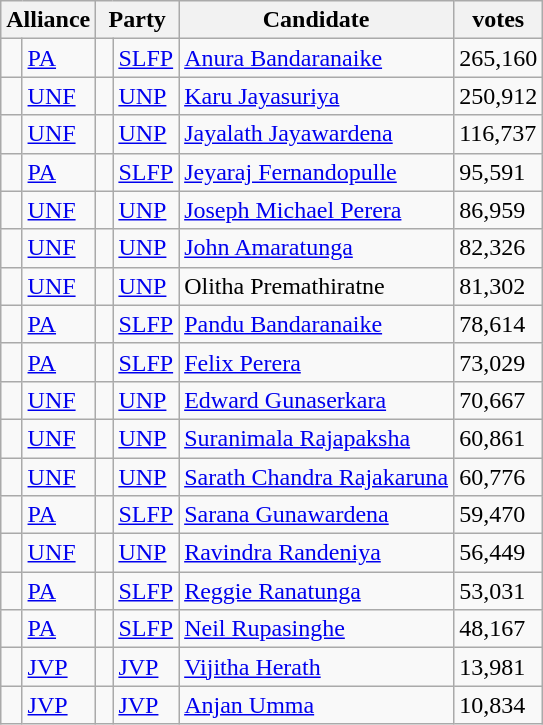<table class="wikitable sortable mw-collapsible">
<tr>
<th colspan="2">Alliance</th>
<th colspan="2">Party</th>
<th>Candidate</th>
<th>votes</th>
</tr>
<tr>
<td bgcolor=> </td>
<td align=left><a href='#'>PA</a></td>
<td bgcolor=> </td>
<td align=left><a href='#'>SLFP</a></td>
<td><a href='#'>Anura Bandaranaike</a></td>
<td>265,160</td>
</tr>
<tr>
<td bgcolor=> </td>
<td align=left><a href='#'>UNF</a></td>
<td bgcolor=> </td>
<td align=left><a href='#'>UNP</a></td>
<td><a href='#'>Karu Jayasuriya</a></td>
<td>250,912</td>
</tr>
<tr>
<td bgcolor=> </td>
<td align=left><a href='#'>UNF</a></td>
<td bgcolor=> </td>
<td align=left><a href='#'>UNP</a></td>
<td><a href='#'>Jayalath Jayawardena</a></td>
<td>116,737</td>
</tr>
<tr>
<td bgcolor=> </td>
<td align=left><a href='#'>PA</a></td>
<td bgcolor=> </td>
<td align=left><a href='#'>SLFP</a></td>
<td><a href='#'>Jeyaraj Fernandopulle</a></td>
<td>95,591</td>
</tr>
<tr>
<td bgcolor=> </td>
<td align=left><a href='#'>UNF</a></td>
<td bgcolor=> </td>
<td align=left><a href='#'>UNP</a></td>
<td><a href='#'>Joseph Michael Perera</a></td>
<td>86,959</td>
</tr>
<tr>
<td bgcolor=> </td>
<td align=left><a href='#'>UNF</a></td>
<td bgcolor=> </td>
<td align=left><a href='#'>UNP</a></td>
<td><a href='#'>John Amaratunga</a></td>
<td>82,326</td>
</tr>
<tr>
<td bgcolor=> </td>
<td align=left><a href='#'>UNF</a></td>
<td bgcolor=> </td>
<td align=left><a href='#'>UNP</a></td>
<td>Olitha Premathiratne</td>
<td>81,302</td>
</tr>
<tr>
<td bgcolor=> </td>
<td align=left><a href='#'>PA</a></td>
<td bgcolor=> </td>
<td align=left><a href='#'>SLFP</a></td>
<td><a href='#'>Pandu Bandaranaike</a></td>
<td>78,614</td>
</tr>
<tr>
<td bgcolor=> </td>
<td align=left><a href='#'>PA</a></td>
<td bgcolor=> </td>
<td align=left><a href='#'>SLFP</a></td>
<td><a href='#'>Felix Perera</a></td>
<td>73,029</td>
</tr>
<tr>
<td bgcolor=> </td>
<td align=left><a href='#'>UNF</a></td>
<td bgcolor=> </td>
<td align=left><a href='#'>UNP</a></td>
<td><a href='#'>Edward Gunaserkara</a></td>
<td>70,667</td>
</tr>
<tr>
<td bgcolor=> </td>
<td align=left><a href='#'>UNF</a></td>
<td bgcolor=> </td>
<td align=left><a href='#'>UNP</a></td>
<td><a href='#'>Suranimala Rajapaksha</a></td>
<td>60,861</td>
</tr>
<tr>
<td bgcolor=> </td>
<td align=left><a href='#'>UNF</a></td>
<td bgcolor=> </td>
<td align=left><a href='#'>UNP</a></td>
<td><a href='#'>Sarath Chandra Rajakaruna</a></td>
<td>60,776</td>
</tr>
<tr>
<td bgcolor=> </td>
<td align=left><a href='#'>PA</a></td>
<td bgcolor=> </td>
<td align=left><a href='#'>SLFP</a></td>
<td><a href='#'>Sarana Gunawardena</a></td>
<td>59,470</td>
</tr>
<tr>
<td bgcolor=> </td>
<td align=left><a href='#'>UNF</a></td>
<td bgcolor=> </td>
<td align=left><a href='#'>UNP</a></td>
<td><a href='#'>Ravindra Randeniya</a></td>
<td>56,449</td>
</tr>
<tr>
<td bgcolor=> </td>
<td align=left><a href='#'>PA</a></td>
<td bgcolor=> </td>
<td align=left><a href='#'>SLFP</a></td>
<td><a href='#'>Reggie Ranatunga</a></td>
<td>53,031</td>
</tr>
<tr>
<td bgcolor=> </td>
<td align=left><a href='#'>PA</a></td>
<td bgcolor=> </td>
<td align=left><a href='#'>SLFP</a></td>
<td><a href='#'>Neil Rupasinghe</a></td>
<td>48,167</td>
</tr>
<tr>
<td bgcolor=> </td>
<td align=left><a href='#'>JVP</a></td>
<td bgcolor=> </td>
<td align=left><a href='#'>JVP</a></td>
<td><a href='#'>Vijitha Herath</a></td>
<td>13,981</td>
</tr>
<tr>
<td bgcolor=> </td>
<td align=left><a href='#'>JVP</a></td>
<td bgcolor=> </td>
<td align=left><a href='#'>JVP</a></td>
<td><a href='#'>Anjan Umma</a></td>
<td>10,834</td>
</tr>
</table>
